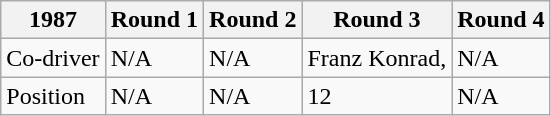<table class="wikitable">
<tr>
<th>1987</th>
<th>Round 1</th>
<th>Round 2</th>
<th>Round 3</th>
<th>Round 4</th>
</tr>
<tr>
<td>Co-driver</td>
<td>N/A</td>
<td>N/A</td>
<td>Franz Konrad, </td>
<td>N/A</td>
</tr>
<tr>
<td>Position</td>
<td>N/A</td>
<td>N/A</td>
<td>12</td>
<td>N/A</td>
</tr>
</table>
